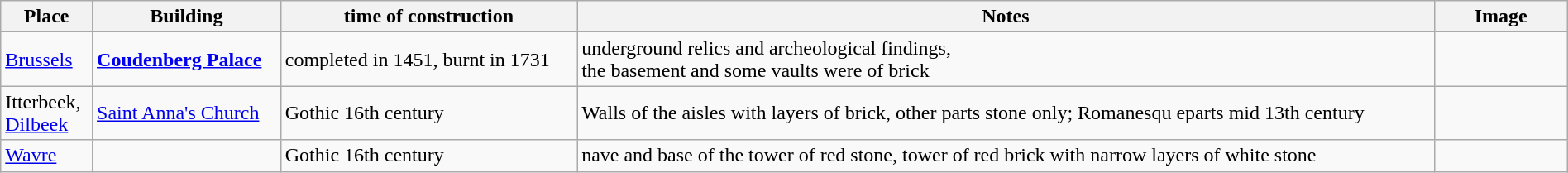<table class="wikitable"  style="border:2px; width:100%;">
<tr>
<th>Place</th>
<th>Building</th>
<th>time of construction</th>
<th>Notes</th>
<th style="width:100px;">Image</th>
</tr>
<tr>
<td><a href='#'>Brussels</a></td>
<td><strong><a href='#'>Coudenberg Palace</a></strong></td>
<td>completed in 1451, burnt in 1731</td>
<td>underground relics and archeological findings,<br>the basement and some vaults were of brick</td>
<td></td>
</tr>
<tr>
<td>Itterbeek,<br><a href='#'>Dilbeek</a></td>
<td><a href='#'>Saint Anna's Church</a></td>
<td>Gothic 16th century</td>
<td>Walls of the aisles with layers of brick, other parts stone only; Romanesqu eparts mid 13th century</td>
<td></td>
</tr>
<tr>
<td><a href='#'>Wavre</a></td>
<td></td>
<td>Gothic 16th century</td>
<td>nave and base of the tower of red stone, tower of red brick with narrow layers of white stone</td>
<td></td>
</tr>
</table>
